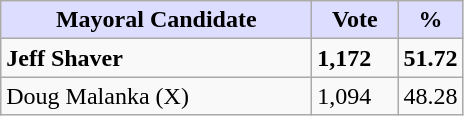<table class="wikitable">
<tr>
<th style="background:#ddf; width:200px;">Mayoral Candidate</th>
<th style="background:#ddf; width:50px;">Vote</th>
<th style="background:#ddf; width:30px;">%</th>
</tr>
<tr>
<td><strong>Jeff Shaver</strong></td>
<td><strong>1,172</strong></td>
<td><strong>51.72</strong></td>
</tr>
<tr>
<td>Doug Malanka (X)</td>
<td>1,094</td>
<td>48.28</td>
</tr>
</table>
